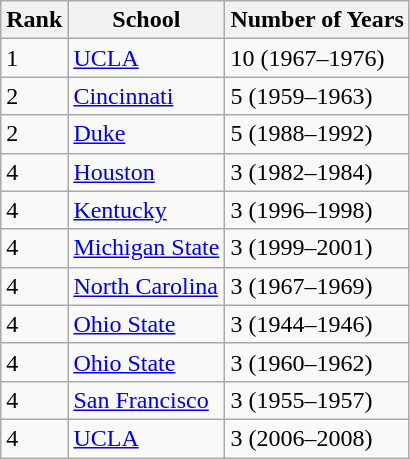<table class="wikitable">
<tr>
<th>Rank</th>
<th>School</th>
<th>Number of Years</th>
</tr>
<tr>
<td>1</td>
<td><a href='#'>UCLA</a></td>
<td>10 (1967–1976)</td>
</tr>
<tr>
<td>2</td>
<td><a href='#'>Cincinnati</a></td>
<td>5 (1959–1963)</td>
</tr>
<tr>
<td>2</td>
<td><a href='#'>Duke</a></td>
<td>5 (1988–1992)</td>
</tr>
<tr>
<td>4</td>
<td><a href='#'>Houston</a></td>
<td>3 (1982–1984)</td>
</tr>
<tr>
<td>4</td>
<td><a href='#'>Kentucky</a></td>
<td>3 (1996–1998)</td>
</tr>
<tr>
<td>4</td>
<td><a href='#'>Michigan State</a></td>
<td>3 (1999–2001)</td>
</tr>
<tr>
<td>4</td>
<td><a href='#'>North Carolina</a></td>
<td>3 (1967–1969)</td>
</tr>
<tr>
<td>4</td>
<td><a href='#'>Ohio State</a></td>
<td>3 (1944–1946)</td>
</tr>
<tr>
<td>4</td>
<td><a href='#'>Ohio State</a></td>
<td>3 (1960–1962)</td>
</tr>
<tr>
<td>4</td>
<td><a href='#'>San Francisco</a></td>
<td>3 (1955–1957)</td>
</tr>
<tr>
<td>4</td>
<td><a href='#'>UCLA</a></td>
<td>3 (2006–2008)</td>
</tr>
</table>
